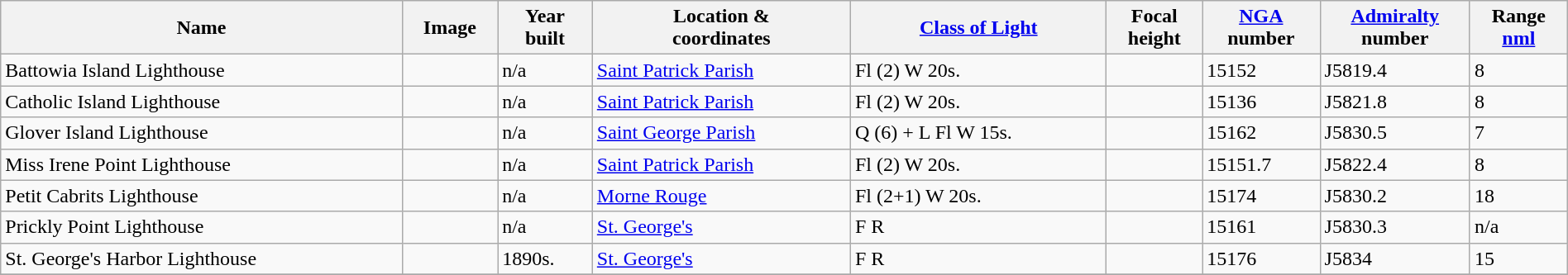<table class="wikitable sortable" style="width:100%">
<tr>
<th>Name</th>
<th>Image</th>
<th>Year<br>built</th>
<th>Location &<br>coordinates</th>
<th><a href='#'>Class of Light</a></th>
<th>Focal<br>height</th>
<th><a href='#'>NGA</a><br>number</th>
<th><a href='#'>Admiralty</a><br>number</th>
<th>Range<br><a href='#'>nml</a></th>
</tr>
<tr>
<td>Battowia Island Lighthouse</td>
<td></td>
<td>n/a</td>
<td><a href='#'>Saint Patrick Parish</a><br> </td>
<td>Fl (2) W 20s.</td>
<td></td>
<td>15152</td>
<td>J5819.4</td>
<td>8</td>
</tr>
<tr>
<td>Catholic Island Lighthouse</td>
<td></td>
<td>n/a</td>
<td><a href='#'>Saint Patrick Parish</a><br> </td>
<td>Fl (2) W 20s.</td>
<td></td>
<td>15136</td>
<td>J5821.8</td>
<td>8</td>
</tr>
<tr>
<td>Glover Island Lighthouse</td>
<td></td>
<td>n/a</td>
<td><a href='#'>Saint George Parish</a><br> </td>
<td>Q (6) + L Fl W 15s.</td>
<td></td>
<td>15162</td>
<td>J5830.5</td>
<td>7</td>
</tr>
<tr>
<td>Miss Irene Point Lighthouse</td>
<td></td>
<td>n/a</td>
<td><a href='#'>Saint Patrick Parish</a><br> </td>
<td>Fl (2) W 20s.</td>
<td></td>
<td>15151.7</td>
<td>J5822.4</td>
<td>8</td>
</tr>
<tr>
<td>Petit Cabrits Lighthouse</td>
<td></td>
<td>n/a</td>
<td><a href='#'>Morne Rouge</a><br></td>
<td>Fl (2+1) W 20s.</td>
<td></td>
<td>15174</td>
<td>J5830.2</td>
<td>18</td>
</tr>
<tr>
<td>Prickly Point Lighthouse</td>
<td></td>
<td>n/a</td>
<td><a href='#'>St. George's</a><br></td>
<td>F R</td>
<td></td>
<td>15161</td>
<td>J5830.3</td>
<td>n/a</td>
</tr>
<tr>
<td>St. George's Harbor Lighthouse</td>
<td></td>
<td>1890s.</td>
<td><a href='#'>St. George's</a><br></td>
<td>F R</td>
<td></td>
<td>15176</td>
<td>J5834</td>
<td>15</td>
</tr>
<tr>
</tr>
</table>
